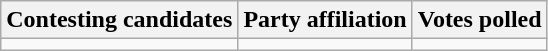<table class="wikitable sortable">
<tr>
<th>Contesting candidates</th>
<th>Party affiliation</th>
<th>Votes polled</th>
</tr>
<tr>
<td></td>
<td></td>
<td></td>
</tr>
</table>
